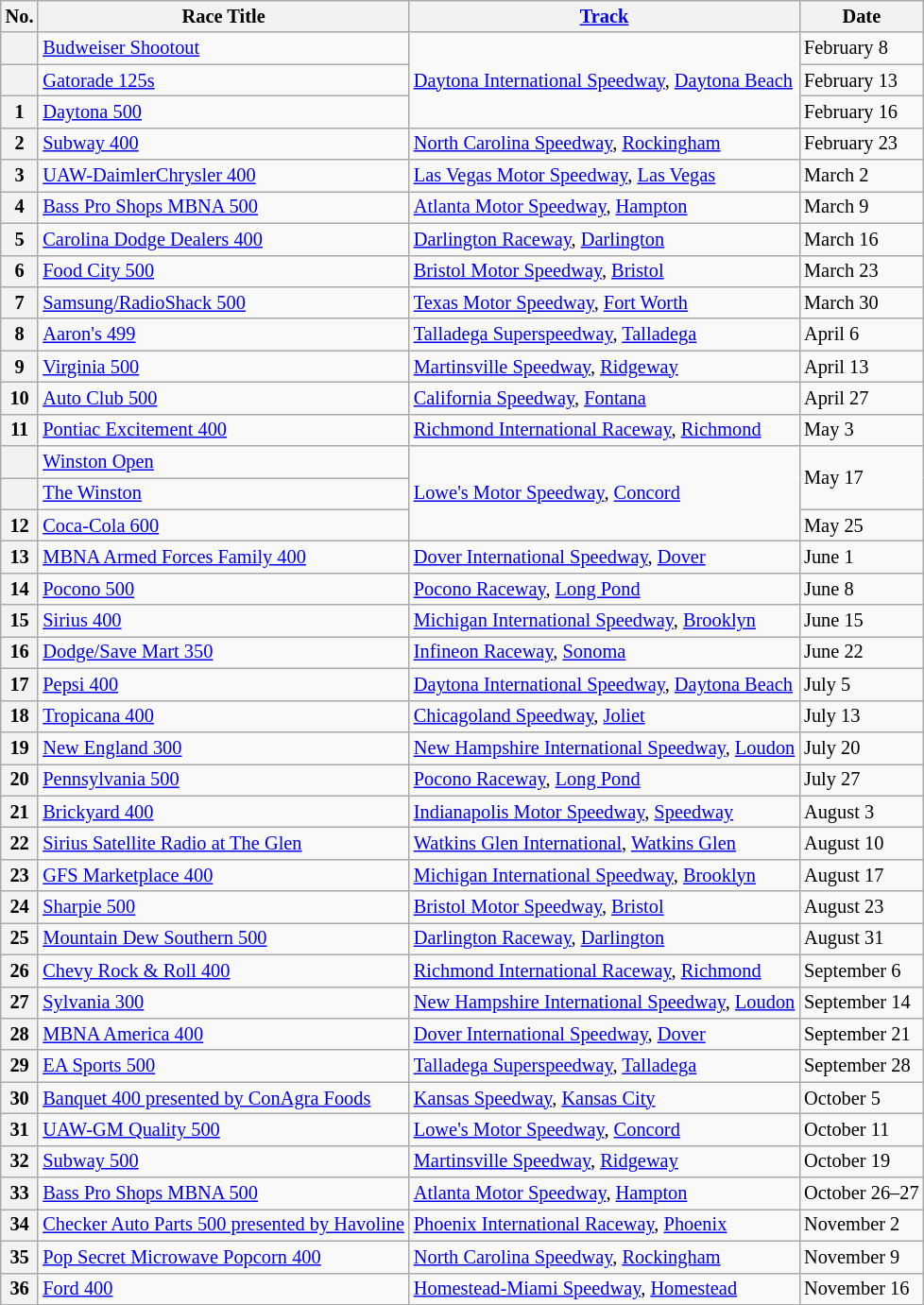<table class="wikitable sortable" style="font-size:85%;">
<tr>
<th>No.</th>
<th>Race Title</th>
<th><a href='#'>Track</a></th>
<th>Date</th>
</tr>
<tr>
<th></th>
<td><a href='#'>Budweiser Shootout</a></td>
<td rowspan=3><a href='#'>Daytona International Speedway</a>, <a href='#'>Daytona Beach</a></td>
<td>February 8</td>
</tr>
<tr>
<th></th>
<td><a href='#'>Gatorade 125s</a></td>
<td>February 13</td>
</tr>
<tr>
<th>1</th>
<td><a href='#'>Daytona 500</a></td>
<td>February 16</td>
</tr>
<tr>
<th>2</th>
<td><a href='#'>Subway 400</a></td>
<td><a href='#'>North Carolina Speedway</a>, <a href='#'>Rockingham</a></td>
<td>February 23</td>
</tr>
<tr>
<th>3</th>
<td><a href='#'>UAW-DaimlerChrysler 400</a></td>
<td><a href='#'>Las Vegas Motor Speedway</a>, <a href='#'>Las Vegas</a></td>
<td>March 2</td>
</tr>
<tr>
<th>4</th>
<td><a href='#'>Bass Pro Shops MBNA 500</a></td>
<td><a href='#'>Atlanta Motor Speedway</a>, <a href='#'>Hampton</a></td>
<td>March 9</td>
</tr>
<tr>
<th>5</th>
<td><a href='#'>Carolina Dodge Dealers 400</a></td>
<td><a href='#'>Darlington Raceway</a>, <a href='#'>Darlington</a></td>
<td>March 16</td>
</tr>
<tr>
<th>6</th>
<td><a href='#'>Food City 500</a></td>
<td><a href='#'>Bristol Motor Speedway</a>, <a href='#'>Bristol</a></td>
<td>March 23</td>
</tr>
<tr>
<th>7</th>
<td><a href='#'>Samsung/RadioShack 500</a></td>
<td><a href='#'>Texas Motor Speedway</a>, <a href='#'>Fort Worth</a></td>
<td>March 30</td>
</tr>
<tr>
<th>8</th>
<td><a href='#'>Aaron's 499</a></td>
<td><a href='#'>Talladega Superspeedway</a>, <a href='#'>Talladega</a></td>
<td>April 6</td>
</tr>
<tr>
<th>9</th>
<td><a href='#'>Virginia 500</a></td>
<td><a href='#'>Martinsville Speedway</a>, <a href='#'>Ridgeway</a></td>
<td>April 13</td>
</tr>
<tr>
<th>10</th>
<td><a href='#'>Auto Club 500</a></td>
<td><a href='#'>California Speedway</a>, <a href='#'>Fontana</a></td>
<td>April 27</td>
</tr>
<tr>
<th>11</th>
<td><a href='#'>Pontiac Excitement 400</a></td>
<td><a href='#'>Richmond International Raceway</a>, <a href='#'>Richmond</a></td>
<td>May 3</td>
</tr>
<tr>
<th></th>
<td><a href='#'>Winston Open</a></td>
<td rowspan=3><a href='#'>Lowe's Motor Speedway</a>, <a href='#'>Concord</a></td>
<td rowspan=2>May 17</td>
</tr>
<tr>
<th></th>
<td><a href='#'>The Winston</a></td>
</tr>
<tr>
<th>12</th>
<td><a href='#'>Coca-Cola 600</a></td>
<td>May 25</td>
</tr>
<tr>
<th>13</th>
<td><a href='#'>MBNA Armed Forces Family 400</a></td>
<td><a href='#'>Dover International Speedway</a>, <a href='#'>Dover</a></td>
<td>June 1</td>
</tr>
<tr>
<th>14</th>
<td><a href='#'>Pocono 500</a></td>
<td><a href='#'>Pocono Raceway</a>, <a href='#'>Long Pond</a></td>
<td>June 8</td>
</tr>
<tr>
<th>15</th>
<td><a href='#'>Sirius 400</a></td>
<td><a href='#'>Michigan International Speedway</a>, <a href='#'>Brooklyn</a></td>
<td>June 15</td>
</tr>
<tr>
<th>16</th>
<td><a href='#'>Dodge/Save Mart 350</a></td>
<td><a href='#'>Infineon Raceway</a>, <a href='#'>Sonoma</a></td>
<td>June 22</td>
</tr>
<tr>
<th>17</th>
<td><a href='#'>Pepsi 400</a></td>
<td><a href='#'>Daytona International Speedway</a>, <a href='#'>Daytona Beach</a></td>
<td>July 5</td>
</tr>
<tr>
<th>18</th>
<td><a href='#'>Tropicana 400</a></td>
<td><a href='#'>Chicagoland Speedway</a>, <a href='#'>Joliet</a></td>
<td>July 13</td>
</tr>
<tr>
<th>19</th>
<td><a href='#'>New England 300</a></td>
<td><a href='#'>New Hampshire International Speedway</a>, <a href='#'>Loudon</a></td>
<td>July 20</td>
</tr>
<tr>
<th>20</th>
<td><a href='#'>Pennsylvania 500</a></td>
<td><a href='#'>Pocono Raceway</a>, <a href='#'>Long Pond</a></td>
<td>July 27</td>
</tr>
<tr>
<th>21</th>
<td><a href='#'>Brickyard 400</a></td>
<td><a href='#'>Indianapolis Motor Speedway</a>, <a href='#'>Speedway</a></td>
<td>August 3</td>
</tr>
<tr>
<th>22</th>
<td><a href='#'>Sirius Satellite Radio at The Glen</a></td>
<td><a href='#'>Watkins Glen International</a>, <a href='#'>Watkins Glen</a></td>
<td>August 10</td>
</tr>
<tr>
<th>23</th>
<td><a href='#'>GFS Marketplace 400</a></td>
<td><a href='#'>Michigan International Speedway</a>, <a href='#'>Brooklyn</a></td>
<td>August 17</td>
</tr>
<tr>
<th>24</th>
<td><a href='#'>Sharpie 500</a></td>
<td><a href='#'>Bristol Motor Speedway</a>, <a href='#'>Bristol</a></td>
<td>August 23</td>
</tr>
<tr>
<th>25</th>
<td><a href='#'>Mountain Dew Southern 500</a></td>
<td><a href='#'>Darlington Raceway</a>, <a href='#'>Darlington</a></td>
<td>August 31</td>
</tr>
<tr>
<th>26</th>
<td><a href='#'>Chevy Rock & Roll 400</a></td>
<td><a href='#'>Richmond International Raceway</a>, <a href='#'>Richmond</a></td>
<td>September 6</td>
</tr>
<tr>
<th>27</th>
<td><a href='#'>Sylvania 300</a></td>
<td><a href='#'>New Hampshire International Speedway</a>, <a href='#'>Loudon</a></td>
<td>September 14</td>
</tr>
<tr>
<th>28</th>
<td><a href='#'>MBNA America 400</a></td>
<td><a href='#'>Dover International Speedway</a>, <a href='#'>Dover</a></td>
<td>September 21</td>
</tr>
<tr>
<th>29</th>
<td><a href='#'>EA Sports 500</a></td>
<td><a href='#'>Talladega Superspeedway</a>, <a href='#'>Talladega</a></td>
<td>September 28</td>
</tr>
<tr>
<th>30</th>
<td><a href='#'>Banquet 400 presented by ConAgra Foods</a></td>
<td><a href='#'>Kansas Speedway</a>, <a href='#'>Kansas City</a></td>
<td>October 5</td>
</tr>
<tr>
<th>31</th>
<td><a href='#'>UAW-GM Quality 500</a></td>
<td><a href='#'>Lowe's Motor Speedway</a>, <a href='#'>Concord</a></td>
<td>October 11</td>
</tr>
<tr>
<th>32</th>
<td><a href='#'>Subway 500</a></td>
<td><a href='#'>Martinsville Speedway</a>, <a href='#'>Ridgeway</a></td>
<td>October 19</td>
</tr>
<tr>
<th>33</th>
<td><a href='#'>Bass Pro Shops MBNA 500</a></td>
<td><a href='#'>Atlanta Motor Speedway</a>, <a href='#'>Hampton</a></td>
<td>October 26–27</td>
</tr>
<tr>
<th>34</th>
<td><a href='#'>Checker Auto Parts 500 presented by Havoline</a></td>
<td><a href='#'>Phoenix International Raceway</a>, <a href='#'>Phoenix</a></td>
<td>November 2</td>
</tr>
<tr>
<th>35</th>
<td><a href='#'>Pop Secret Microwave Popcorn 400</a></td>
<td><a href='#'>North Carolina Speedway</a>, <a href='#'>Rockingham</a></td>
<td>November 9</td>
</tr>
<tr>
<th>36</th>
<td><a href='#'>Ford 400</a></td>
<td><a href='#'>Homestead-Miami Speedway</a>, <a href='#'>Homestead</a></td>
<td>November 16</td>
</tr>
</table>
